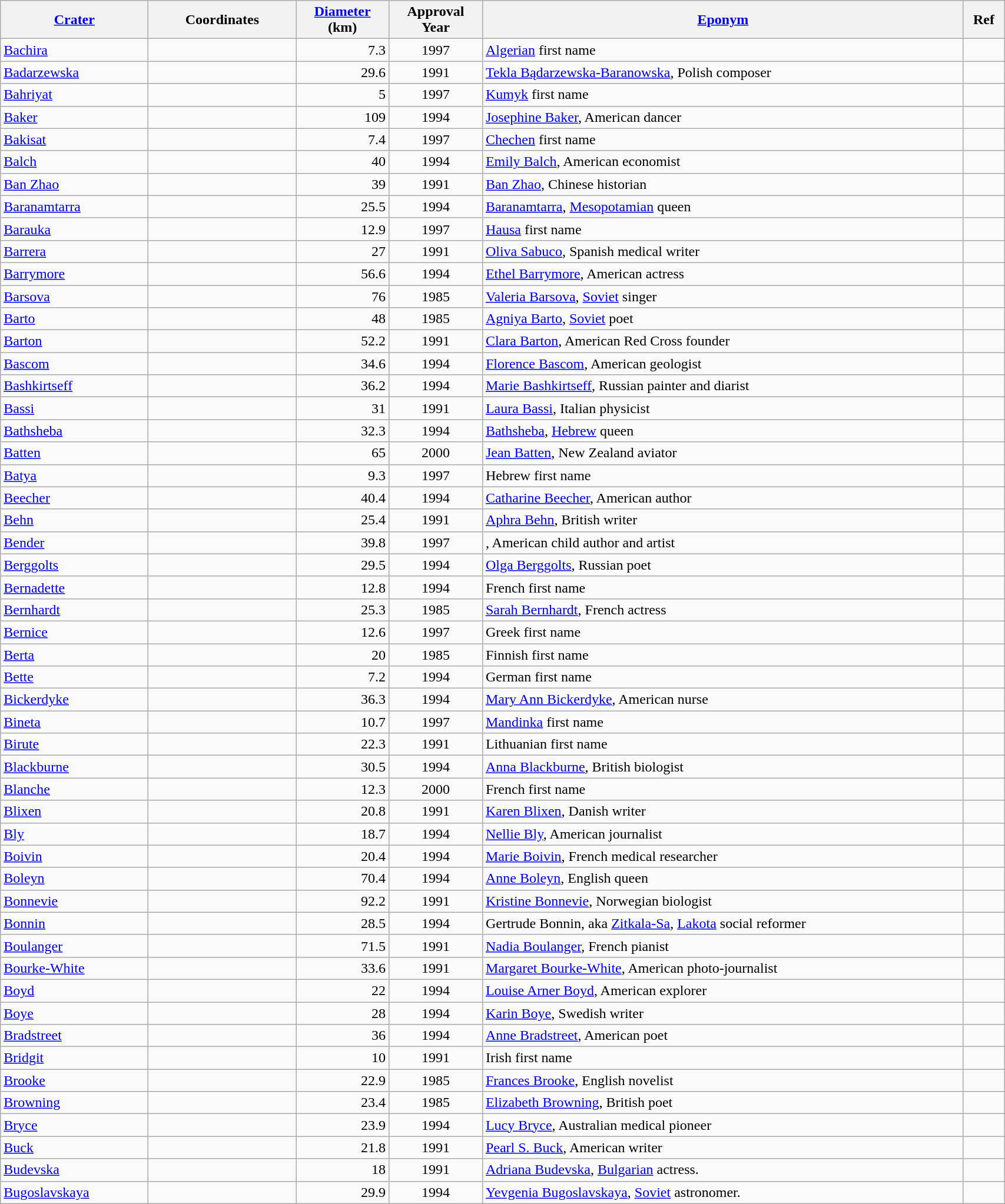<table class="wikitable sortable" style="min-width: 90%">
<tr>
<th style="width:10em"><a href='#'>Crater</a></th>
<th style="width:10em">Coordinates</th>
<th><a href='#'>Diameter</a><br>(km)</th>
<th>Approval<br>Year</th>
<th class="unsortable"><a href='#'>Eponym</a></th>
<th class="unsortable">Ref</th>
</tr>
<tr id="Bachira">
<td><a href='#'>Bachira</a></td>
<td></td>
<td align=right>7.3</td>
<td align=center>1997</td>
<td><a href='#'>Algerian</a> first name</td>
<td></td>
</tr>
<tr id="Badarzewska">
<td><a href='#'>Badarzewska</a></td>
<td></td>
<td align=right>29.6</td>
<td align=center>1991</td>
<td><a href='#'>Tekla Bądarzewska-Baranowska</a>, Polish composer</td>
<td></td>
</tr>
<tr id="Bahriyat">
<td><a href='#'>Bahriyat</a></td>
<td></td>
<td align=right>5</td>
<td align=center>1997</td>
<td><a href='#'>Kumyk</a> first name</td>
<td></td>
</tr>
<tr id="Baker">
<td><a href='#'>Baker</a></td>
<td></td>
<td align=right>109</td>
<td align=center>1994</td>
<td><a href='#'>Josephine Baker</a>, American dancer</td>
<td></td>
</tr>
<tr id="Bakisat">
<td><a href='#'>Bakisat</a></td>
<td></td>
<td align=right>7.4</td>
<td align=center>1997</td>
<td><a href='#'>Chechen</a> first name</td>
<td></td>
</tr>
<tr id="Balch">
<td><a href='#'>Balch</a></td>
<td></td>
<td align=right>40</td>
<td align=center>1994</td>
<td><a href='#'>Emily Balch</a>, American economist</td>
<td></td>
</tr>
<tr id="Ban Zhao">
<td><a href='#'>Ban Zhao</a></td>
<td></td>
<td align=right>39</td>
<td align=center>1991</td>
<td><a href='#'>Ban Zhao</a>, Chinese historian</td>
<td></td>
</tr>
<tr id="Baranamtarra">
<td><a href='#'>Baranamtarra</a></td>
<td></td>
<td align=right>25.5</td>
<td align=center>1994</td>
<td><a href='#'>Baranamtarra</a>, <a href='#'>Mesopotamian</a> queen</td>
<td></td>
</tr>
<tr id="Barauka">
<td><a href='#'>Barauka</a></td>
<td></td>
<td align=right>12.9</td>
<td align=center>1997</td>
<td><a href='#'>Hausa</a> first name</td>
<td></td>
</tr>
<tr id="Barrera">
<td><a href='#'>Barrera</a></td>
<td></td>
<td align=right>27</td>
<td align=center>1991</td>
<td><a href='#'>Oliva Sabuco</a>, Spanish medical writer</td>
<td></td>
</tr>
<tr id="Barrymore">
<td><a href='#'>Barrymore</a></td>
<td></td>
<td align=right>56.6</td>
<td align=center>1994</td>
<td><a href='#'>Ethel Barrymore</a>, American actress</td>
<td></td>
</tr>
<tr id="Barsova">
<td><a href='#'>Barsova</a></td>
<td></td>
<td align=right>76</td>
<td align=center>1985</td>
<td><a href='#'>Valeria Barsova</a>, <a href='#'>Soviet</a> singer</td>
<td></td>
</tr>
<tr id="Barto">
<td><a href='#'>Barto</a></td>
<td></td>
<td align=right>48</td>
<td align=center>1985</td>
<td><a href='#'>Agniya Barto</a>, <a href='#'>Soviet</a> poet</td>
<td></td>
</tr>
<tr id="Barton">
<td><a href='#'>Barton</a></td>
<td></td>
<td align=right>52.2</td>
<td align=center>1991</td>
<td><a href='#'>Clara Barton</a>, American Red Cross founder</td>
<td></td>
</tr>
<tr id="Bascom">
<td><a href='#'>Bascom</a></td>
<td></td>
<td align=right>34.6</td>
<td align=center>1994</td>
<td><a href='#'>Florence Bascom</a>, American geologist</td>
<td></td>
</tr>
<tr id="Bashkirtseff">
<td><a href='#'>Bashkirtseff</a></td>
<td></td>
<td align=right>36.2</td>
<td align=center>1994</td>
<td><a href='#'>Marie Bashkirtseff</a>, Russian painter and diarist</td>
<td></td>
</tr>
<tr id="Bassi">
<td><a href='#'>Bassi</a></td>
<td></td>
<td align=right>31</td>
<td align=center>1991</td>
<td><a href='#'>Laura Bassi</a>, Italian physicist</td>
<td></td>
</tr>
<tr id="Bathsheba">
<td><a href='#'>Bathsheba</a></td>
<td></td>
<td align=right>32.3</td>
<td align=center>1994</td>
<td><a href='#'>Bathsheba</a>, <a href='#'>Hebrew</a> queen</td>
<td></td>
</tr>
<tr id="Batten">
<td><a href='#'>Batten</a></td>
<td></td>
<td align=right>65</td>
<td align=center>2000</td>
<td><a href='#'>Jean Batten</a>, New Zealand aviator</td>
<td></td>
</tr>
<tr id="Batya">
<td><a href='#'>Batya</a></td>
<td></td>
<td align=right>9.3</td>
<td align=center>1997</td>
<td>Hebrew first name</td>
<td></td>
</tr>
<tr id="Beecher">
<td><a href='#'>Beecher</a></td>
<td></td>
<td align=right>40.4</td>
<td align=center>1994</td>
<td><a href='#'>Catharine Beecher</a>, American author</td>
<td></td>
</tr>
<tr id="Behn">
<td><a href='#'>Behn</a></td>
<td></td>
<td align=right>25.4</td>
<td align=center>1991</td>
<td><a href='#'>Aphra Behn</a>, British writer</td>
<td></td>
</tr>
<tr id="Bender">
<td><a href='#'>Bender</a></td>
<td></td>
<td align=right>39.8</td>
<td align=center>1997</td>
<td>, American child author and artist</td>
<td></td>
</tr>
<tr id="Berggolts">
<td><a href='#'>Berggolts</a></td>
<td></td>
<td align=right>29.5</td>
<td align=center>1994</td>
<td><a href='#'>Olga Berggolts</a>, Russian poet</td>
<td></td>
</tr>
<tr id="Bernadette">
<td><a href='#'>Bernadette</a></td>
<td></td>
<td align=right>12.8</td>
<td align=center>1994</td>
<td>French first name</td>
<td></td>
</tr>
<tr id="Bernhardt">
<td><a href='#'>Bernhardt</a></td>
<td></td>
<td align=right>25.3</td>
<td align=center>1985</td>
<td><a href='#'>Sarah Bernhardt</a>, French actress</td>
<td></td>
</tr>
<tr id="Bernice">
<td><a href='#'>Bernice</a></td>
<td></td>
<td align=right>12.6</td>
<td align=center>1997</td>
<td>Greek first name</td>
<td></td>
</tr>
<tr id="Berta">
<td><a href='#'>Berta</a></td>
<td></td>
<td align=right>20</td>
<td align=center>1985</td>
<td>Finnish first name</td>
<td></td>
</tr>
<tr id="Bette">
<td><a href='#'>Bette</a></td>
<td></td>
<td align=right>7.2</td>
<td align=center>1994</td>
<td>German first name</td>
<td></td>
</tr>
<tr id="Bickerdyke">
<td><a href='#'>Bickerdyke</a></td>
<td></td>
<td align=right>36.3</td>
<td align=center>1994</td>
<td><a href='#'>Mary Ann Bickerdyke</a>, American nurse</td>
<td></td>
</tr>
<tr id="Bineta">
<td><a href='#'>Bineta</a></td>
<td></td>
<td align=right>10.7</td>
<td align=center>1997</td>
<td><a href='#'>Mandinka</a> first name</td>
<td></td>
</tr>
<tr id="Birute">
<td><a href='#'>Birute</a></td>
<td></td>
<td align=right>22.3</td>
<td align=center>1991</td>
<td>Lithuanian first name</td>
<td></td>
</tr>
<tr id="Blackburne">
<td><a href='#'>Blackburne</a></td>
<td></td>
<td align=right>30.5</td>
<td align=center>1994</td>
<td><a href='#'>Anna Blackburne</a>, British biologist</td>
<td></td>
</tr>
<tr id="Blanche">
<td><a href='#'>Blanche</a></td>
<td></td>
<td align=right>12.3</td>
<td align=center>2000</td>
<td>French first name</td>
<td></td>
</tr>
<tr id="Blixen">
<td><a href='#'>Blixen</a></td>
<td></td>
<td align=right>20.8</td>
<td align=center>1991</td>
<td><a href='#'>Karen Blixen</a>, Danish writer</td>
<td></td>
</tr>
<tr id="Bly">
<td><a href='#'>Bly</a></td>
<td></td>
<td align=right>18.7</td>
<td align=center>1994</td>
<td><a href='#'>Nellie Bly</a>, American journalist</td>
<td></td>
</tr>
<tr id="Boivin">
<td><a href='#'>Boivin</a></td>
<td></td>
<td align=right>20.4</td>
<td align=center>1994</td>
<td><a href='#'>Marie Boivin</a>, French medical researcher</td>
<td></td>
</tr>
<tr id="Boleyn">
<td><a href='#'>Boleyn</a></td>
<td></td>
<td align=right>70.4</td>
<td align=center>1994</td>
<td><a href='#'>Anne Boleyn</a>, English queen</td>
<td></td>
</tr>
<tr id="Bonnevie">
<td><a href='#'>Bonnevie</a></td>
<td></td>
<td align=right>92.2</td>
<td align=center>1991</td>
<td><a href='#'>Kristine Bonnevie</a>, Norwegian biologist</td>
<td></td>
</tr>
<tr id="Bonnin">
<td><a href='#'>Bonnin</a></td>
<td></td>
<td align=right>28.5</td>
<td align=center>1994</td>
<td>Gertrude Bonnin, aka <a href='#'>Zitkala-Sa</a>, <a href='#'>Lakota</a> social reformer</td>
<td></td>
</tr>
<tr id="Boulanger">
<td><a href='#'>Boulanger</a></td>
<td></td>
<td align=right>71.5</td>
<td align=center>1991</td>
<td><a href='#'>Nadia Boulanger</a>, French pianist</td>
<td></td>
</tr>
<tr id="Bourke-White">
<td><a href='#'>Bourke-White</a></td>
<td></td>
<td align=right>33.6</td>
<td align=center>1991</td>
<td><a href='#'>Margaret Bourke-White</a>, American photo-journalist</td>
<td></td>
</tr>
<tr id="Boyd">
<td><a href='#'>Boyd</a></td>
<td></td>
<td align=right>22</td>
<td align=center>1994</td>
<td><a href='#'>Louise Arner Boyd</a>, American explorer</td>
<td></td>
</tr>
<tr id="Boye">
<td><a href='#'>Boye</a></td>
<td></td>
<td align=right>28</td>
<td align=center>1994</td>
<td><a href='#'>Karin Boye</a>, Swedish writer</td>
<td></td>
</tr>
<tr id="Bradstreet">
<td><a href='#'>Bradstreet</a></td>
<td></td>
<td align=right>36</td>
<td align=center>1994</td>
<td><a href='#'>Anne Bradstreet</a>, American poet</td>
<td></td>
</tr>
<tr id="Bridgit">
<td><a href='#'>Bridgit</a></td>
<td></td>
<td align=right>10</td>
<td align=center>1991</td>
<td>Irish first name</td>
<td></td>
</tr>
<tr id="Brooke">
<td><a href='#'>Brooke</a></td>
<td></td>
<td align=right>22.9</td>
<td align=center>1985</td>
<td><a href='#'>Frances Brooke</a>, English novelist</td>
<td></td>
</tr>
<tr id="Browning">
<td><a href='#'>Browning</a></td>
<td></td>
<td align=right>23.4</td>
<td align=center>1985</td>
<td><a href='#'>Elizabeth Browning</a>, British poet</td>
<td></td>
</tr>
<tr id="Bryce">
<td><a href='#'>Bryce</a></td>
<td></td>
<td align=right>23.9</td>
<td align=center>1994</td>
<td><a href='#'>Lucy Bryce</a>, Australian medical pioneer</td>
<td></td>
</tr>
<tr id="Buck">
<td><a href='#'>Buck</a></td>
<td></td>
<td align=right>21.8</td>
<td align=center>1991</td>
<td><a href='#'>Pearl S. Buck</a>, American writer</td>
<td></td>
</tr>
<tr id="Budevska">
<td><a href='#'>Budevska</a></td>
<td></td>
<td align=right>18</td>
<td align=center>1991</td>
<td><a href='#'>Adriana Budevska</a>, <a href='#'>Bulgarian</a> actress.</td>
<td></td>
</tr>
<tr id="Bugoslavskaya">
<td><a href='#'>Bugoslavskaya</a></td>
<td></td>
<td align=right>29.9</td>
<td align=center>1994</td>
<td><a href='#'>Yevgenia Bugoslavskaya</a>, <a href='#'>Soviet</a> astronomer.</td>
<td></td>
</tr>
</table>
